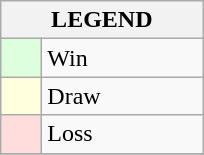<table class="wikitable" border="1">
<tr>
<th colspan="2">LEGEND</th>
</tr>
<tr>
<td style="background:#ddffdd;" width=20> </td>
<td width=100>Win</td>
</tr>
<tr>
<td style="background:#ffffdd"  width=20> </td>
<td width=100>Draw</td>
</tr>
<tr>
<td style="background:#ffdddd;" width=20> </td>
<td width=100>Loss</td>
</tr>
<tr>
</tr>
</table>
